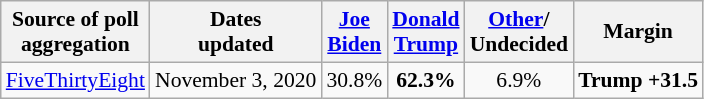<table class="wikitable sortable" style="text-align:center;font-size:90%;line-height:17px">
<tr>
<th>Source of poll<br>aggregation</th>
<th>Dates<br> updated</th>
<th class="unsortable"><a href='#'>Joe<br>Biden</a><br><small></small></th>
<th class="unsortable"><a href='#'>Donald<br>Trump</a><br><small></small></th>
<th class="unsortable"><a href='#'>Other</a>/<br>Undecided<br></th>
<th>Margin<br></th>
</tr>
<tr>
<td><a href='#'>FiveThirtyEight</a></td>
<td>November 3, 2020</td>
<td>30.8%</td>
<td><strong>62.3%</strong></td>
<td>6.9%</td>
<td><strong>Trump +31.5</strong><br></td>
</tr>
</table>
